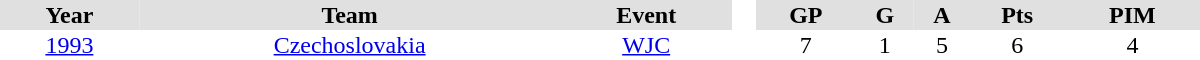<table border="0" cellpadding="1" cellspacing="0" style="text-align:center; width:50em">
<tr ALIGN="center" bgcolor="#e0e0e0">
<th>Year</th>
<th>Team</th>
<th>Event</th>
<th rowspan="99" bgcolor="#ffffff"> </th>
<th>GP</th>
<th>G</th>
<th>A</th>
<th>Pts</th>
<th>PIM</th>
</tr>
<tr>
<td><a href='#'>1993</a></td>
<td><a href='#'>Czechoslovakia</a></td>
<td><a href='#'>WJC</a></td>
<td>7</td>
<td>1</td>
<td>5</td>
<td>6</td>
<td>4</td>
</tr>
</table>
